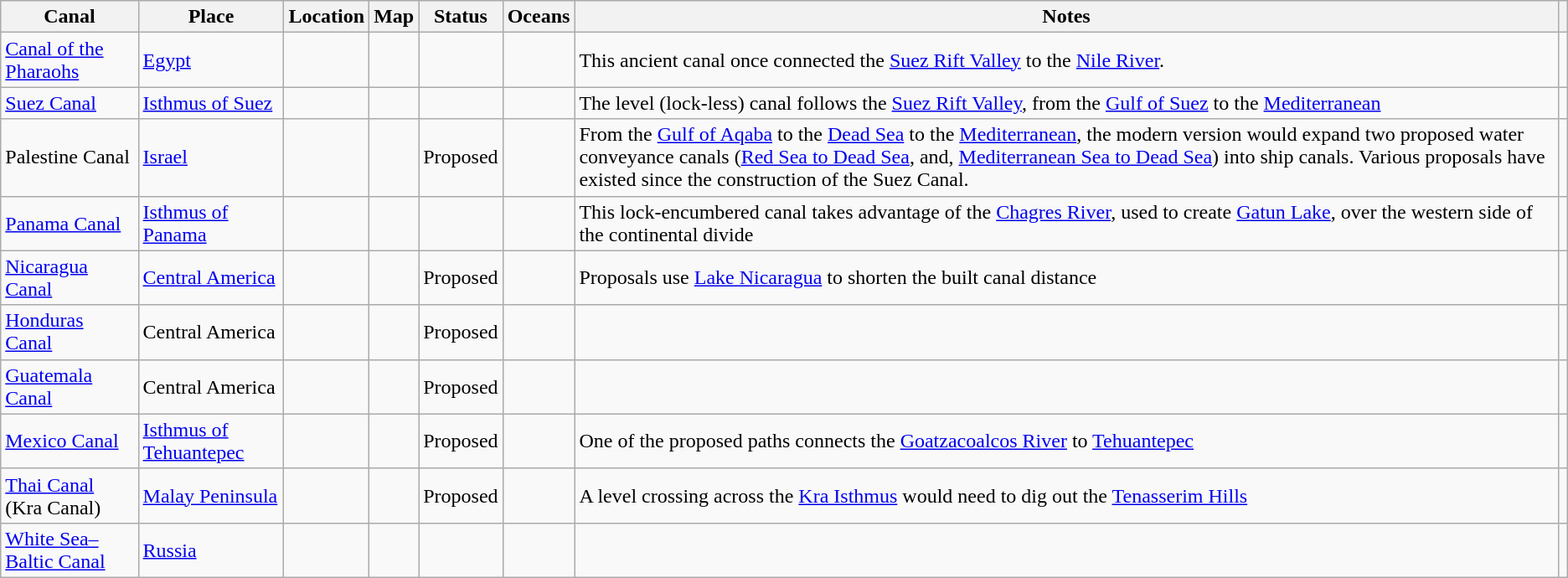<table class="wikitable sortable">
<tr>
<th>Canal</th>
<th>Place</th>
<th>Location</th>
<th>Map</th>
<th>Status</th>
<th>Oceans</th>
<th>Notes</th>
<th></th>
</tr>
<tr>
<td><a href='#'>Canal of the Pharaohs</a></td>
<td><a href='#'>Egypt</a></td>
<td></td>
<td></td>
<td></td>
<td></td>
<td>This ancient canal once connected the <a href='#'>Suez Rift Valley</a> to the <a href='#'>Nile River</a>.</td>
<td><br></td>
</tr>
<tr>
<td><a href='#'>Suez Canal</a></td>
<td><a href='#'>Isthmus of Suez</a></td>
<td></td>
<td></td>
<td></td>
<td></td>
<td>The level (lock-less) canal follows the <a href='#'>Suez Rift Valley</a>, from the <a href='#'>Gulf of Suez</a> to the <a href='#'>Mediterranean</a></td>
<td><br>
</td>
</tr>
<tr>
<td>Palestine Canal</td>
<td><a href='#'>Israel</a></td>
<td></td>
<td></td>
<td>Proposed</td>
<td></td>
<td>From the <a href='#'>Gulf of Aqaba</a> to the <a href='#'>Dead Sea</a> to the <a href='#'>Mediterranean</a>, the modern version would expand two proposed water conveyance canals (<a href='#'>Red Sea to Dead Sea</a>, and, <a href='#'>Mediterranean Sea to Dead Sea</a>) into ship canals. Various proposals have existed since the construction of the Suez Canal.</td>
<td><br>
</td>
</tr>
<tr>
<td><a href='#'>Panama Canal</a></td>
<td><a href='#'>Isthmus of Panama</a></td>
<td></td>
<td></td>
<td></td>
<td></td>
<td>This lock-encumbered canal takes advantage of the <a href='#'>Chagres River</a>, used to create <a href='#'>Gatun Lake</a>, over the western side of the continental divide</td>
<td><br>

</td>
</tr>
<tr>
<td><a href='#'>Nicaragua Canal</a></td>
<td><a href='#'>Central America</a></td>
<td></td>
<td></td>
<td>Proposed</td>
<td></td>
<td>Proposals use <a href='#'>Lake Nicaragua</a> to shorten the built canal distance</td>
<td><br>



</td>
</tr>
<tr>
<td><a href='#'>Honduras Canal</a></td>
<td>Central America</td>
<td></td>
<td></td>
<td>Proposed</td>
<td></td>
<td></td>
<td><br>
</td>
</tr>
<tr>
<td><a href='#'>Guatemala Canal</a></td>
<td>Central America</td>
<td></td>
<td></td>
<td>Proposed</td>
<td></td>
<td></td>
<td><br>
</td>
</tr>
<tr>
<td><a href='#'>Mexico Canal</a></td>
<td><a href='#'>Isthmus of Tehuantepec</a></td>
<td></td>
<td></td>
<td>Proposed</td>
<td></td>
<td>One of the proposed paths connects the <a href='#'>Goatzacoalcos River</a> to <a href='#'>Tehuantepec</a></td>
<td><br>
</td>
</tr>
<tr>
<td><a href='#'>Thai Canal</a> (Kra Canal)</td>
<td><a href='#'>Malay Peninsula</a></td>
<td></td>
<td></td>
<td>Proposed</td>
<td></td>
<td>A level crossing across the <a href='#'>Kra Isthmus</a> would need to dig out the <a href='#'>Tenasserim Hills</a></td>
<td><br></td>
</tr>
<tr>
<td><a href='#'>White Sea–Baltic Canal</a></td>
<td><a href='#'>Russia</a></td>
<td></td>
<td></td>
<td></td>
<td></td>
<td></td>
<td></td>
</tr>
</table>
